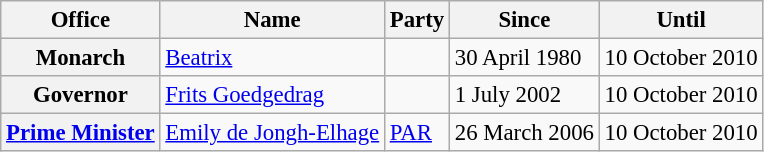<table class="wikitable" style="font-size:95%;">
<tr>
<th>Office</th>
<th>Name</th>
<th>Party</th>
<th>Since</th>
<th>Until</th>
</tr>
<tr>
<th align=left>Monarch</th>
<td><a href='#'>Beatrix</a></td>
<td></td>
<td>30 April 1980</td>
<td>10 October 2010</td>
</tr>
<tr>
<th>Governor</th>
<td><a href='#'>Frits Goedgedrag</a></td>
<td></td>
<td>1 July 2002</td>
<td>10 October 2010</td>
</tr>
<tr>
<th align=left><a href='#'>Prime Minister</a></th>
<td><a href='#'>Emily de Jongh-Elhage</a></td>
<td><a href='#'>PAR</a></td>
<td>26 March 2006</td>
<td>10 October 2010</td>
</tr>
</table>
